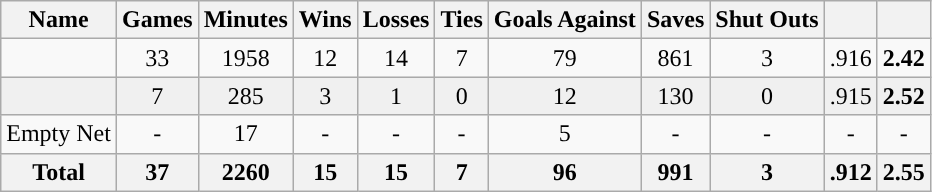<table class="wikitable sortable">
<tr align="center">
<th>Name</th>
<th>Games</th>
<th>Minutes</th>
<th>Wins</th>
<th>Losses</th>
<th>Ties</th>
<th>Goals Against</th>
<th>Saves</th>
<th>Shut Outs</th>
<th><a href='#'></a></th>
<th><a href='#'></a></th>
</tr>
<tr align="center">
<td></td>
<td>33</td>
<td>1958</td>
<td>12</td>
<td>14</td>
<td>7</td>
<td>79</td>
<td>861</td>
<td>3</td>
<td>.916</td>
<td><strong>2.42</strong></td>
</tr>
<tr align="center" bgcolor="f0f0f0">
<td></td>
<td>7</td>
<td>285</td>
<td>3</td>
<td>1</td>
<td>0</td>
<td>12</td>
<td>130</td>
<td>0</td>
<td>.915</td>
<td><strong>2.52</strong></td>
</tr>
<tr align="center" bgcolor="">
<td>Empty Net</td>
<td>-</td>
<td>17</td>
<td>-</td>
<td>-</td>
<td>-</td>
<td>5</td>
<td>-</td>
<td>-</td>
<td>-</td>
<td>-</td>
</tr>
<tr>
<th>Total</th>
<th>37</th>
<th>2260</th>
<th>15</th>
<th>15</th>
<th>7</th>
<th>96</th>
<th>991</th>
<th>3</th>
<th>.912</th>
<th>2.55</th>
</tr>
</table>
